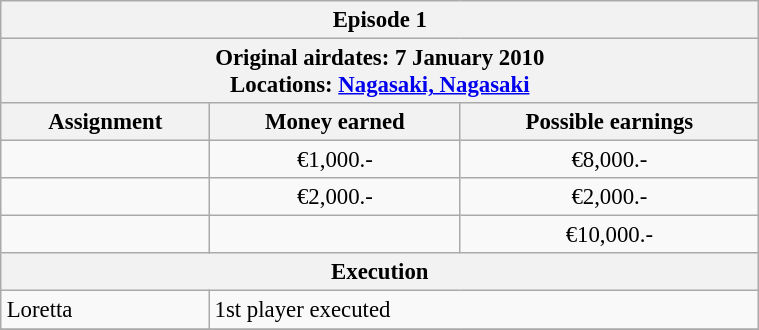<table class="wikitable" style="font-size: 95%; margin: 10px" align="right" width="40%">
<tr>
<th colspan=3>Episode 1</th>
</tr>
<tr>
<th colspan=3>Original airdates: 7 January 2010<br>Locations: <a href='#'>Nagasaki, Nagasaki</a></th>
</tr>
<tr>
<th>Assignment</th>
<th>Money earned</th>
<th>Possible earnings</th>
</tr>
<tr>
<td></td>
<td align="center">€1,000.-</td>
<td align="center">€8,000.-</td>
</tr>
<tr>
<td></td>
<td align="center">€2,000.-</td>
<td align="center">€2,000.-</td>
</tr>
<tr>
<td><strong></strong></td>
<td align="center"><strong></strong></td>
<td align="center">€10,000.-</td>
</tr>
<tr>
<th colspan=3>Execution</th>
</tr>
<tr>
<td>Loretta</td>
<td colspan=2>1st player executed</td>
</tr>
<tr>
</tr>
</table>
